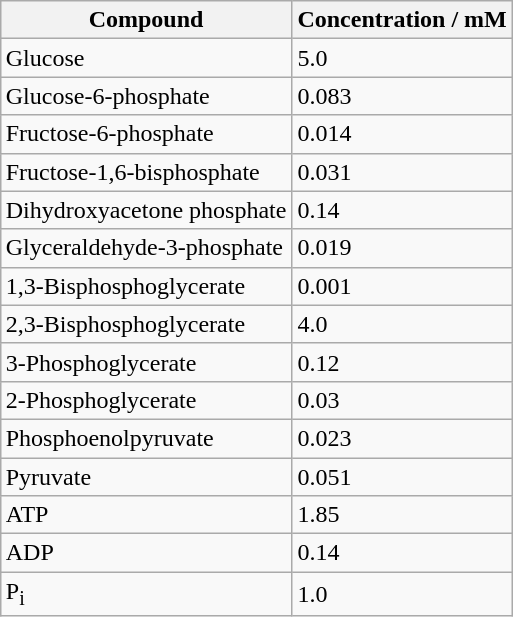<table align="right" class="wikitable">
<tr>
<th>Compound</th>
<th>Concentration / mM</th>
</tr>
<tr>
<td>Glucose</td>
<td>5.0</td>
</tr>
<tr>
<td>Glucose-6-phosphate</td>
<td>0.083</td>
</tr>
<tr>
<td>Fructose-6-phosphate</td>
<td>0.014</td>
</tr>
<tr>
<td>Fructose-1,6-bisphosphate</td>
<td>0.031</td>
</tr>
<tr>
<td>Dihydroxyacetone phosphate</td>
<td>0.14</td>
</tr>
<tr>
<td>Glyceraldehyde-3-phosphate</td>
<td>0.019</td>
</tr>
<tr>
<td>1,3-Bisphosphoglycerate</td>
<td>0.001</td>
</tr>
<tr>
<td>2,3-Bisphosphoglycerate</td>
<td>4.0</td>
</tr>
<tr>
<td>3-Phosphoglycerate</td>
<td>0.12</td>
</tr>
<tr>
<td>2-Phosphoglycerate</td>
<td>0.03</td>
</tr>
<tr>
<td>Phosphoenolpyruvate</td>
<td>0.023</td>
</tr>
<tr>
<td>Pyruvate</td>
<td>0.051</td>
</tr>
<tr>
<td>ATP</td>
<td>1.85</td>
</tr>
<tr>
<td>ADP</td>
<td>0.14</td>
</tr>
<tr>
<td>P<sub>i</sub></td>
<td>1.0</td>
</tr>
</table>
